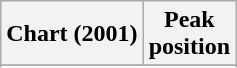<table class="wikitable sortable">
<tr>
<th>Chart (2001)</th>
<th>Peak<br>position</th>
</tr>
<tr>
</tr>
<tr>
</tr>
<tr>
</tr>
<tr>
</tr>
<tr>
</tr>
<tr>
</tr>
<tr>
</tr>
<tr>
</tr>
</table>
